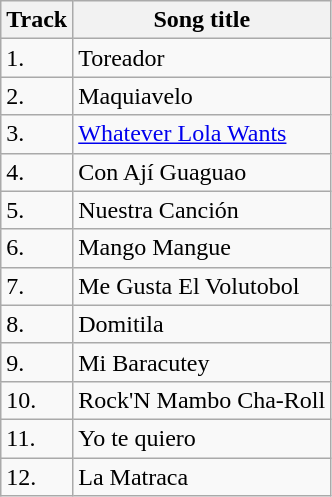<table class="wikitable">
<tr>
<th>Track</th>
<th>Song title</th>
</tr>
<tr>
<td>1.</td>
<td>Toreador</td>
</tr>
<tr>
<td>2.</td>
<td>Maquiavelo</td>
</tr>
<tr>
<td>3.</td>
<td><a href='#'>Whatever Lola Wants</a></td>
</tr>
<tr>
<td>4.</td>
<td>Con Ají Guaguao</td>
</tr>
<tr>
<td>5.</td>
<td>Nuestra Canción</td>
</tr>
<tr>
<td>6.</td>
<td>Mango Mangue</td>
</tr>
<tr>
<td>7.</td>
<td>Me Gusta El Volutobol</td>
</tr>
<tr>
<td>8.</td>
<td>Domitila</td>
</tr>
<tr>
<td>9.</td>
<td>Mi Baracutey</td>
</tr>
<tr>
<td>10.</td>
<td>Rock'N Mambo Cha-Roll</td>
</tr>
<tr>
<td>11.</td>
<td>Yo te quiero</td>
</tr>
<tr>
<td>12.</td>
<td>La Matraca</td>
</tr>
</table>
